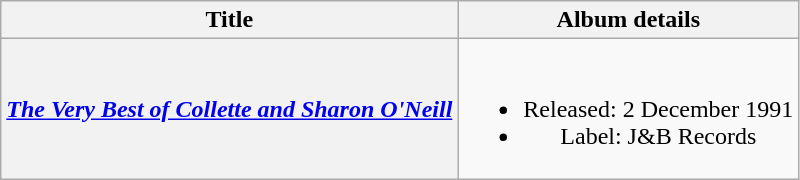<table class="wikitable plainrowheaders" style="text-align:center;" border="1">
<tr>
<th scope="col" rowspan="1">Title</th>
<th scope="col" rowspan="1">Album details</th>
</tr>
<tr>
<th scope="row"><em><a href='#'>The Very Best of Collette and Sharon O'Neill</a></em></th>
<td><br><ul><li>Released: 2 December 1991</li><li>Label: J&B Records</li></ul></td>
</tr>
</table>
